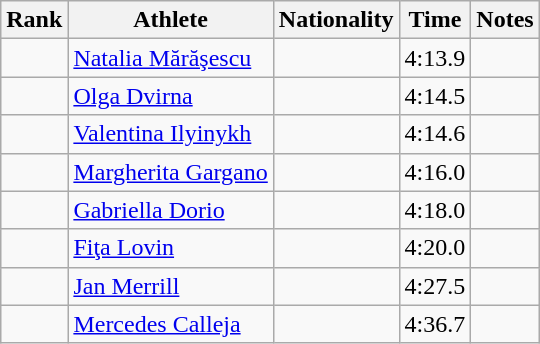<table class="wikitable sortable" style="text-align:center">
<tr>
<th>Rank</th>
<th>Athlete</th>
<th>Nationality</th>
<th>Time</th>
<th>Notes</th>
</tr>
<tr>
<td></td>
<td align=left><a href='#'>Natalia Mărăşescu</a></td>
<td align=left></td>
<td>4:13.9</td>
<td></td>
</tr>
<tr>
<td></td>
<td align=left><a href='#'>Olga Dvirna</a></td>
<td align=left></td>
<td>4:14.5</td>
<td></td>
</tr>
<tr>
<td></td>
<td align=left><a href='#'>Valentina Ilyinykh</a></td>
<td align=left></td>
<td>4:14.6</td>
<td></td>
</tr>
<tr>
<td></td>
<td align=left><a href='#'>Margherita Gargano</a></td>
<td align=left></td>
<td>4:16.0</td>
<td></td>
</tr>
<tr>
<td></td>
<td align=left><a href='#'>Gabriella Dorio</a></td>
<td align=left></td>
<td>4:18.0</td>
<td></td>
</tr>
<tr>
<td></td>
<td align=left><a href='#'>Fiţa Lovin</a></td>
<td align=left></td>
<td>4:20.0</td>
<td></td>
</tr>
<tr>
<td></td>
<td align=left><a href='#'>Jan Merrill</a></td>
<td align=left></td>
<td>4:27.5</td>
<td></td>
</tr>
<tr>
<td></td>
<td align=left><a href='#'>Mercedes Calleja</a></td>
<td align=left></td>
<td>4:36.7</td>
<td></td>
</tr>
</table>
